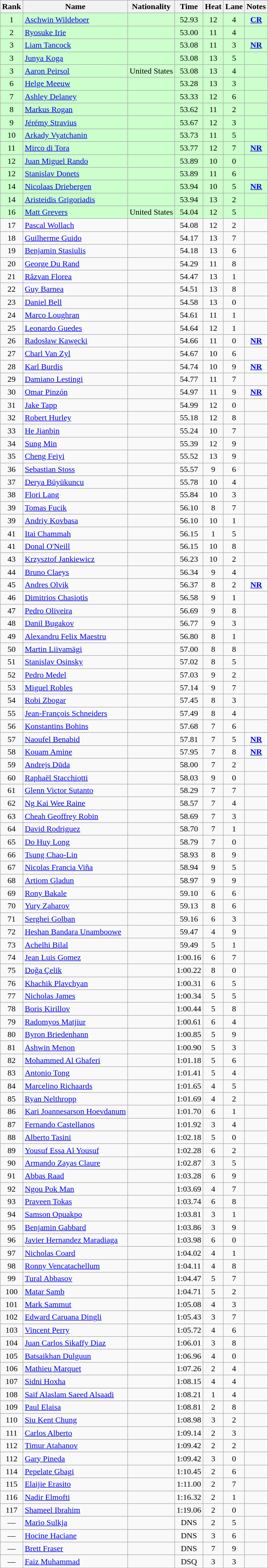<table class="wikitable sortable" style="text-align:center">
<tr>
<th>Rank</th>
<th>Name</th>
<th>Nationality</th>
<th>Time</th>
<th>Heat</th>
<th>Lane</th>
<th>Notes</th>
</tr>
<tr bgcolor=ccffcc>
<td>1</td>
<td align=left><a href='#'>Aschwin Wildeboer</a></td>
<td align=left></td>
<td>52.93</td>
<td>12</td>
<td>4</td>
<td><strong><a href='#'>CR</a></strong></td>
</tr>
<tr bgcolor=ccffcc>
<td>2</td>
<td align=left><a href='#'>Ryosuke Irie</a></td>
<td align=left></td>
<td>53.00</td>
<td>11</td>
<td>4</td>
<td></td>
</tr>
<tr bgcolor=ccffcc>
<td>3</td>
<td align=left><a href='#'>Liam Tancock</a></td>
<td align=left></td>
<td>53.08</td>
<td>11</td>
<td>3</td>
<td><strong><a href='#'>NR</a></strong></td>
</tr>
<tr bgcolor=ccffcc>
<td>3</td>
<td align=left><a href='#'>Junya Koga</a></td>
<td align=left></td>
<td>53.08</td>
<td>13</td>
<td>5</td>
<td></td>
</tr>
<tr bgcolor=ccffcc>
<td>3</td>
<td align=left><a href='#'>Aaron Peirsol</a></td>
<td align=left> United States</td>
<td>53.08</td>
<td>13</td>
<td>4</td>
<td></td>
</tr>
<tr bgcolor=ccffcc>
<td>6</td>
<td align=left><a href='#'>Helge Meeuw</a></td>
<td align=left></td>
<td>53.28</td>
<td>13</td>
<td>3</td>
<td></td>
</tr>
<tr bgcolor=ccffcc>
<td>7</td>
<td align=left><a href='#'>Ashley Delaney</a></td>
<td align=left></td>
<td>53.33</td>
<td>12</td>
<td>6</td>
<td></td>
</tr>
<tr bgcolor=ccffcc>
<td>8</td>
<td align=left><a href='#'>Markus Rogan</a></td>
<td align=left></td>
<td>53.62</td>
<td>11</td>
<td>2</td>
<td></td>
</tr>
<tr bgcolor=ccffcc>
<td>9</td>
<td align=left><a href='#'>Jérémy Stravius</a></td>
<td align=left></td>
<td>53.67</td>
<td>12</td>
<td>3</td>
<td></td>
</tr>
<tr bgcolor=ccffcc>
<td>10</td>
<td align=left><a href='#'>Arkady Vyatchanin</a></td>
<td align=left></td>
<td>53.73</td>
<td>11</td>
<td>5</td>
<td></td>
</tr>
<tr bgcolor=ccffcc>
<td>11</td>
<td align=left><a href='#'>Mirco di Tora</a></td>
<td align=left></td>
<td>53.77</td>
<td>12</td>
<td>7</td>
<td><strong><a href='#'>NR</a></strong></td>
</tr>
<tr bgcolor=ccffcc>
<td>12</td>
<td align=left><a href='#'>Juan Miguel Rando</a></td>
<td align=left></td>
<td>53.89</td>
<td>10</td>
<td>0</td>
<td></td>
</tr>
<tr bgcolor=ccffcc>
<td>12</td>
<td align=left><a href='#'>Stanislav Donets</a></td>
<td align=left></td>
<td>53.89</td>
<td>11</td>
<td>6</td>
<td></td>
</tr>
<tr bgcolor=ccffcc>
<td>14</td>
<td align=left><a href='#'>Nicolaas Driebergen</a></td>
<td align=left></td>
<td>53.94</td>
<td>10</td>
<td>5</td>
<td><strong><a href='#'>NR</a></strong></td>
</tr>
<tr bgcolor=ccffcc>
<td>14</td>
<td align=left><a href='#'>Aristeidis Grigoriadis</a></td>
<td align=left></td>
<td>53.94</td>
<td>13</td>
<td>2</td>
<td></td>
</tr>
<tr bgcolor=ccffcc>
<td>16</td>
<td align=left><a href='#'>Matt Grevers</a></td>
<td align=left> United States</td>
<td>54.04</td>
<td>12</td>
<td>5</td>
<td></td>
</tr>
<tr>
<td>17</td>
<td align=left><a href='#'>Pascal Wollach</a></td>
<td align=left></td>
<td>54.08</td>
<td>12</td>
<td>2</td>
<td></td>
</tr>
<tr>
<td>18</td>
<td align=left><a href='#'>Guilherme Guido</a></td>
<td align=left></td>
<td>54.17</td>
<td>13</td>
<td>7</td>
<td></td>
</tr>
<tr>
<td>19</td>
<td align=left><a href='#'>Benjamin Stasiulis</a></td>
<td align=left></td>
<td>54.18</td>
<td>13</td>
<td>6</td>
<td></td>
</tr>
<tr>
<td>20</td>
<td align=left><a href='#'>George Du Rand</a></td>
<td align=left></td>
<td>54.29</td>
<td>11</td>
<td>8</td>
<td></td>
</tr>
<tr>
<td>21</td>
<td align=left><a href='#'>Răzvan Florea</a></td>
<td align=left></td>
<td>54.47</td>
<td>13</td>
<td>1</td>
<td></td>
</tr>
<tr>
<td>22</td>
<td align=left><a href='#'>Guy Barnea</a></td>
<td align=left></td>
<td>54.51</td>
<td>13</td>
<td>8</td>
<td></td>
</tr>
<tr>
<td>23</td>
<td align=left><a href='#'>Daniel Bell</a></td>
<td align=left></td>
<td>54.58</td>
<td>13</td>
<td>0</td>
<td></td>
</tr>
<tr>
<td>24</td>
<td align=left><a href='#'>Marco Loughran</a></td>
<td align=left></td>
<td>54.61</td>
<td>11</td>
<td>1</td>
<td></td>
</tr>
<tr>
<td>25</td>
<td align=left><a href='#'>Leonardo Guedes</a></td>
<td align=left></td>
<td>54.64</td>
<td>12</td>
<td>1</td>
<td></td>
</tr>
<tr>
<td>26</td>
<td align=left><a href='#'>Radosław Kawęcki</a></td>
<td align=left></td>
<td>54.66</td>
<td>11</td>
<td>0</td>
<td><strong><a href='#'>NR</a></strong></td>
</tr>
<tr>
<td>27</td>
<td align=left><a href='#'>Charl Van Zyl</a></td>
<td align=left></td>
<td>54.67</td>
<td>10</td>
<td>6</td>
<td></td>
</tr>
<tr>
<td>28</td>
<td align=left><a href='#'>Karl Burdis</a></td>
<td align=left></td>
<td>54.74</td>
<td>10</td>
<td>9</td>
<td><strong><a href='#'>NR</a></strong></td>
</tr>
<tr>
<td>29</td>
<td align=left><a href='#'>Damiano Lestingi</a></td>
<td align=left></td>
<td>54.77</td>
<td>11</td>
<td>7</td>
<td></td>
</tr>
<tr>
<td>30</td>
<td align=left><a href='#'>Omar Pinzón</a></td>
<td align=left></td>
<td>54.97</td>
<td>11</td>
<td>9</td>
<td><strong><a href='#'>NR</a></strong></td>
</tr>
<tr>
<td>31</td>
<td align=left><a href='#'>Jake Tapp</a></td>
<td align=left></td>
<td>54.99</td>
<td>12</td>
<td>0</td>
<td></td>
</tr>
<tr>
<td>32</td>
<td align=left><a href='#'>Robert Hurley</a></td>
<td align=left></td>
<td>55.18</td>
<td>12</td>
<td>8</td>
<td></td>
</tr>
<tr>
<td>33</td>
<td align=left><a href='#'>He Jianbin</a></td>
<td align=left></td>
<td>55.24</td>
<td>10</td>
<td>7</td>
<td></td>
</tr>
<tr>
<td>34</td>
<td align=left><a href='#'>Sung Min</a></td>
<td align=left></td>
<td>55.39</td>
<td>12</td>
<td>9</td>
<td></td>
</tr>
<tr>
<td>35</td>
<td align=left><a href='#'>Cheng Feiyi</a></td>
<td align=left></td>
<td>55.52</td>
<td>13</td>
<td>9</td>
<td></td>
</tr>
<tr>
<td>36</td>
<td align=left><a href='#'>Sebastian Stoss</a></td>
<td align=left></td>
<td>55.57</td>
<td>9</td>
<td>6</td>
<td></td>
</tr>
<tr>
<td>37</td>
<td align=left><a href='#'>Derya Büyükuncu</a></td>
<td align=left></td>
<td>55.78</td>
<td>10</td>
<td>4</td>
<td></td>
</tr>
<tr>
<td>38</td>
<td align=left><a href='#'>Flori Lang</a></td>
<td align=left></td>
<td>55.84</td>
<td>10</td>
<td>3</td>
<td></td>
</tr>
<tr>
<td>39</td>
<td align=left><a href='#'>Tomas Fucik</a></td>
<td align=left></td>
<td>56.10</td>
<td>8</td>
<td>7</td>
<td></td>
</tr>
<tr>
<td>39</td>
<td align=left><a href='#'>Andriy Kovbasa</a></td>
<td align=left></td>
<td>56.10</td>
<td>10</td>
<td>1</td>
<td></td>
</tr>
<tr>
<td>41</td>
<td align=left><a href='#'>Itai Chammah</a></td>
<td align=left></td>
<td>56.15</td>
<td>1</td>
<td>5</td>
<td></td>
</tr>
<tr>
<td>41</td>
<td align=left><a href='#'>Donal O'Neill</a></td>
<td align=left></td>
<td>56.15</td>
<td>10</td>
<td>8</td>
<td></td>
</tr>
<tr>
<td>43</td>
<td align=left><a href='#'>Krzysztof Jankiewicz</a></td>
<td align=left></td>
<td>56.23</td>
<td>10</td>
<td>2</td>
<td></td>
</tr>
<tr>
<td>44</td>
<td align=left><a href='#'>Bruno Claeys</a></td>
<td align=left></td>
<td>56.34</td>
<td>9</td>
<td>4</td>
<td></td>
</tr>
<tr>
<td>45</td>
<td align=left><a href='#'>Andres Olvik</a></td>
<td align=left></td>
<td>56.37</td>
<td>8</td>
<td>2</td>
<td><strong><a href='#'>NR</a></strong></td>
</tr>
<tr>
<td>46</td>
<td align=left><a href='#'>Dimitrios Chasiotis</a></td>
<td align=left></td>
<td>56.58</td>
<td>9</td>
<td>1</td>
<td></td>
</tr>
<tr>
<td>47</td>
<td align=left><a href='#'>Pedro Oliveira</a></td>
<td align=left></td>
<td>56.69</td>
<td>9</td>
<td>8</td>
<td></td>
</tr>
<tr>
<td>48</td>
<td align=left><a href='#'>Danil Bugakov</a></td>
<td align=left></td>
<td>56.77</td>
<td>9</td>
<td>3</td>
<td></td>
</tr>
<tr>
<td>49</td>
<td align=left><a href='#'>Alexandru Felix Maestru</a></td>
<td align=left></td>
<td>56.80</td>
<td>8</td>
<td>1</td>
<td></td>
</tr>
<tr>
<td>50</td>
<td align=left><a href='#'>Martin Liivamägi</a></td>
<td align=left></td>
<td>57.00</td>
<td>8</td>
<td>8</td>
<td></td>
</tr>
<tr>
<td>51</td>
<td align=left><a href='#'>Stanislav Osinsky</a></td>
<td align=left></td>
<td>57.02</td>
<td>8</td>
<td>5</td>
<td></td>
</tr>
<tr>
<td>52</td>
<td align=left><a href='#'>Pedro Medel</a></td>
<td align=left></td>
<td>57.03</td>
<td>9</td>
<td>2</td>
<td></td>
</tr>
<tr>
<td>53</td>
<td align=left><a href='#'>Miguel Robles</a></td>
<td align=left></td>
<td>57.14</td>
<td>9</td>
<td>7</td>
<td></td>
</tr>
<tr>
<td>54</td>
<td align=left><a href='#'>Robi Zbogar</a></td>
<td align=left></td>
<td>57.45</td>
<td>8</td>
<td>3</td>
<td></td>
</tr>
<tr>
<td>55</td>
<td align=left><a href='#'>Jean-François Schneiders</a></td>
<td align=left></td>
<td>57.49</td>
<td>8</td>
<td>4</td>
<td></td>
</tr>
<tr>
<td>56</td>
<td align=left><a href='#'>Konstantins Bohins</a></td>
<td align=left></td>
<td>57.68</td>
<td>7</td>
<td>6</td>
<td></td>
</tr>
<tr>
<td>57</td>
<td align=left><a href='#'>Naoufel Benabid</a></td>
<td align=left></td>
<td>57.81</td>
<td>7</td>
<td>5</td>
<td><strong><a href='#'>NR</a></strong></td>
</tr>
<tr>
<td>58</td>
<td align=left><a href='#'>Kouam Amine</a></td>
<td align=left></td>
<td>57.95</td>
<td>7</td>
<td>8</td>
<td><strong><a href='#'>NR</a></strong></td>
</tr>
<tr>
<td>59</td>
<td align=left><a href='#'>Andrejs Dūda</a></td>
<td align=left></td>
<td>58.00</td>
<td>7</td>
<td>2</td>
<td></td>
</tr>
<tr>
<td>60</td>
<td align=left><a href='#'>Raphaël Stacchiotti</a></td>
<td align=left></td>
<td>58.03</td>
<td>9</td>
<td>0</td>
<td></td>
</tr>
<tr>
<td>61</td>
<td align=left><a href='#'>Glenn Victor Sutanto</a></td>
<td align=left></td>
<td>58.29</td>
<td>7</td>
<td>7</td>
<td></td>
</tr>
<tr>
<td>62</td>
<td align=left><a href='#'>Ng Kai Wee Raine</a></td>
<td align=left></td>
<td>58.57</td>
<td>7</td>
<td>4</td>
<td></td>
</tr>
<tr>
<td>63</td>
<td align=left><a href='#'>Cheah Geoffrey Robin</a></td>
<td align=left></td>
<td>58.69</td>
<td>7</td>
<td>3</td>
<td></td>
</tr>
<tr>
<td>64</td>
<td align=left><a href='#'>David Rodriguez</a></td>
<td align=left></td>
<td>58.70</td>
<td>7</td>
<td>1</td>
<td></td>
</tr>
<tr>
<td>65</td>
<td align=left><a href='#'>Do Huy Long</a></td>
<td align=left></td>
<td>58.79</td>
<td>7</td>
<td>0</td>
<td></td>
</tr>
<tr>
<td>66</td>
<td align=left><a href='#'>Tsung Chao-Lin</a></td>
<td align=left></td>
<td>58.93</td>
<td>8</td>
<td>9</td>
<td></td>
</tr>
<tr>
<td>67</td>
<td align=left><a href='#'>Nicolas Francia Viña</a></td>
<td align=left></td>
<td>58.94</td>
<td>9</td>
<td>5</td>
<td></td>
</tr>
<tr>
<td>68</td>
<td align=left><a href='#'>Artiom Gladun</a></td>
<td align=left></td>
<td>58.97</td>
<td>9</td>
<td>9</td>
<td></td>
</tr>
<tr>
<td>69</td>
<td align=left><a href='#'>Rony Bakale</a></td>
<td align=left></td>
<td>59.10</td>
<td>6</td>
<td>6</td>
<td></td>
</tr>
<tr>
<td>70</td>
<td align=left><a href='#'>Yury Zaharov</a></td>
<td align=left></td>
<td>59.13</td>
<td>8</td>
<td>6</td>
<td></td>
</tr>
<tr>
<td>71</td>
<td align=left><a href='#'>Serghei Golban</a></td>
<td align=left></td>
<td>59.16</td>
<td>6</td>
<td>3</td>
<td></td>
</tr>
<tr>
<td>72</td>
<td align=left><a href='#'>Heshan Bandara Unamboowe</a></td>
<td align=left></td>
<td>59.47</td>
<td>4</td>
<td>9</td>
<td></td>
</tr>
<tr>
<td>73</td>
<td align=left><a href='#'>Achelhi Bilal</a></td>
<td align=left></td>
<td>59.49</td>
<td>5</td>
<td>1</td>
<td></td>
</tr>
<tr>
<td>74</td>
<td align=left><a href='#'>Jean Luis Gomez</a></td>
<td align=left></td>
<td>1:00.16</td>
<td>6</td>
<td>7</td>
<td></td>
</tr>
<tr>
<td>75</td>
<td align=left><a href='#'>Doğa Çelik</a></td>
<td align=left></td>
<td>1:00.22</td>
<td>8</td>
<td>0</td>
<td></td>
</tr>
<tr>
<td>76</td>
<td align=left><a href='#'>Khachik Plavchyan</a></td>
<td align=left></td>
<td>1:00.31</td>
<td>6</td>
<td>5</td>
<td></td>
</tr>
<tr>
<td>77</td>
<td align=left><a href='#'>Nicholas James</a></td>
<td align=left></td>
<td>1:00.34</td>
<td>5</td>
<td>5</td>
<td></td>
</tr>
<tr>
<td>78</td>
<td align=left><a href='#'>Boris Kirillov</a></td>
<td align=left></td>
<td>1:00.44</td>
<td>5</td>
<td>8</td>
<td></td>
</tr>
<tr>
<td>79</td>
<td align=left><a href='#'>Radomyos Matjiur</a></td>
<td align=left></td>
<td>1:00.61</td>
<td>6</td>
<td>4</td>
<td></td>
</tr>
<tr>
<td>80</td>
<td align=left><a href='#'>Byron Briedenhann</a></td>
<td align=left></td>
<td>1:00.85</td>
<td>5</td>
<td>9</td>
<td></td>
</tr>
<tr>
<td>81</td>
<td align=left><a href='#'>Ashwin Menon</a></td>
<td align=left></td>
<td>1:00.90</td>
<td>5</td>
<td>3</td>
<td></td>
</tr>
<tr>
<td>82</td>
<td align=left><a href='#'>Mohammed Al Ghaferi</a></td>
<td align=left></td>
<td>1:01.18</td>
<td>5</td>
<td>6</td>
<td></td>
</tr>
<tr>
<td>83</td>
<td align=left><a href='#'>Antonio Tong</a></td>
<td align=left></td>
<td>1:01.41</td>
<td>5</td>
<td>4</td>
<td></td>
</tr>
<tr>
<td>84</td>
<td align=left><a href='#'>Marcelino Richaards</a></td>
<td align=left></td>
<td>1:01.65</td>
<td>4</td>
<td>5</td>
<td></td>
</tr>
<tr>
<td>85</td>
<td align=left><a href='#'>Ryan Nelthropp</a></td>
<td align=left></td>
<td>1:01.69</td>
<td>4</td>
<td>2</td>
<td></td>
</tr>
<tr>
<td>86</td>
<td align=left><a href='#'>Kari Joannesarson Hoevdanum</a></td>
<td align=left></td>
<td>1:01.70</td>
<td>6</td>
<td>1</td>
<td></td>
</tr>
<tr>
<td>87</td>
<td align=left><a href='#'>Fernando Castellanos</a></td>
<td align=left></td>
<td>1:01.92</td>
<td>3</td>
<td>4</td>
<td></td>
</tr>
<tr>
<td>88</td>
<td align=left><a href='#'>Alberto Tasini</a></td>
<td align=left></td>
<td>1:02.18</td>
<td>5</td>
<td>0</td>
<td></td>
</tr>
<tr>
<td>89</td>
<td align=left><a href='#'>Yousuf Essa Al Yousuf</a></td>
<td align=left></td>
<td>1:02.28</td>
<td>6</td>
<td>2</td>
<td></td>
</tr>
<tr>
<td>90</td>
<td align=left><a href='#'>Armando Zayas Claure</a></td>
<td align=left></td>
<td>1:02.87</td>
<td>3</td>
<td>5</td>
<td></td>
</tr>
<tr>
<td>91</td>
<td align=left><a href='#'>Abbas Raad</a></td>
<td align=left></td>
<td>1:03.28</td>
<td>6</td>
<td>9</td>
<td></td>
</tr>
<tr>
<td>92</td>
<td align=left><a href='#'>Ngou Pok Man</a></td>
<td align=left></td>
<td>1:03.69</td>
<td>4</td>
<td>7</td>
<td></td>
</tr>
<tr>
<td>93</td>
<td align=left><a href='#'>Praveen Tokas</a></td>
<td align=left></td>
<td>1:03.74</td>
<td>6</td>
<td>8</td>
<td></td>
</tr>
<tr>
<td>94</td>
<td align=left><a href='#'>Samson Opuakpo</a></td>
<td align=left></td>
<td>1:03.81</td>
<td>3</td>
<td>1</td>
<td></td>
</tr>
<tr>
<td>95</td>
<td align=left><a href='#'>Benjamin Gabbard</a></td>
<td align=left></td>
<td>1:03.86</td>
<td>3</td>
<td>9</td>
<td></td>
</tr>
<tr>
<td>96</td>
<td align=left><a href='#'>Javier Hernandez Maradiaga</a></td>
<td align=left></td>
<td>1:03.98</td>
<td>6</td>
<td>0</td>
<td></td>
</tr>
<tr>
<td>97</td>
<td align=left><a href='#'>Nicholas Coard</a></td>
<td align=left></td>
<td>1:04.02</td>
<td>4</td>
<td>1</td>
<td></td>
</tr>
<tr>
<td>98</td>
<td align=left><a href='#'>Ronny Vencatachellum</a></td>
<td align=left></td>
<td>1:04.11</td>
<td>4</td>
<td>8</td>
<td></td>
</tr>
<tr>
<td>99</td>
<td align=left><a href='#'>Tural Abbasov</a></td>
<td align=left></td>
<td>1:04.47</td>
<td>5</td>
<td>7</td>
<td></td>
</tr>
<tr>
<td>100</td>
<td align=left><a href='#'>Matar Samb</a></td>
<td align=left></td>
<td>1:04.71</td>
<td>5</td>
<td>2</td>
<td></td>
</tr>
<tr>
<td>101</td>
<td align=left><a href='#'>Mark Sammut</a></td>
<td align=left></td>
<td>1:05.08</td>
<td>4</td>
<td>3</td>
<td></td>
</tr>
<tr>
<td>102</td>
<td align=left><a href='#'>Edward Caruana Dingli</a></td>
<td align=left></td>
<td>1:05.43</td>
<td>3</td>
<td>7</td>
<td></td>
</tr>
<tr>
<td>103</td>
<td align=left><a href='#'>Vincent Perry</a></td>
<td align=left></td>
<td>1:05.72</td>
<td>4</td>
<td>6</td>
<td></td>
</tr>
<tr>
<td>104</td>
<td align=left><a href='#'>Juan Carlos Sikaffy Diaz</a></td>
<td align=left></td>
<td>1:06.01</td>
<td>3</td>
<td>8</td>
<td></td>
</tr>
<tr>
<td>105</td>
<td align=left><a href='#'>Batsaikhan Dulguun</a></td>
<td align=left></td>
<td>1:06.96</td>
<td>4</td>
<td>0</td>
<td></td>
</tr>
<tr>
<td>106</td>
<td align=left><a href='#'>Mathieu Marquet</a></td>
<td align=left></td>
<td>1:07.26</td>
<td>2</td>
<td>4</td>
<td></td>
</tr>
<tr>
<td>107</td>
<td align=left><a href='#'>Sidni Hoxha</a></td>
<td align=left></td>
<td>1:08.15</td>
<td>4</td>
<td>4</td>
<td></td>
</tr>
<tr>
<td>108</td>
<td align=left><a href='#'>Saif Alaslam Saeed Alsaadi</a></td>
<td align=left></td>
<td>1:08.21</td>
<td>1</td>
<td>4</td>
<td></td>
</tr>
<tr>
<td>109</td>
<td align=left><a href='#'>Paul Elaisa</a></td>
<td align=left></td>
<td>1:08.81</td>
<td>2</td>
<td>8</td>
<td></td>
</tr>
<tr>
<td>110</td>
<td align=left><a href='#'>Siu Kent Chung</a></td>
<td align=left></td>
<td>1:08.98</td>
<td>3</td>
<td>2</td>
<td></td>
</tr>
<tr>
<td>111</td>
<td align=left><a href='#'>Carlos Alberto</a></td>
<td align=left></td>
<td>1:09.14</td>
<td>2</td>
<td>3</td>
<td></td>
</tr>
<tr>
<td>112</td>
<td align=left><a href='#'>Timur Atahanov</a></td>
<td align=left></td>
<td>1:09.42</td>
<td>2</td>
<td>2</td>
<td></td>
</tr>
<tr>
<td>112</td>
<td align=left><a href='#'>Gary Pineda</a></td>
<td align=left></td>
<td>1:09.42</td>
<td>3</td>
<td>0</td>
<td></td>
</tr>
<tr>
<td>114</td>
<td align=left><a href='#'>Pepelate Gbagi</a></td>
<td align=left></td>
<td>1:10.45</td>
<td>2</td>
<td>6</td>
<td></td>
</tr>
<tr>
<td>115</td>
<td align=left><a href='#'>Elaijie Erasito</a></td>
<td align=left></td>
<td>1:11.00</td>
<td>2</td>
<td>7</td>
<td></td>
</tr>
<tr>
<td>116</td>
<td align=left><a href='#'>Nadir Elmofti</a></td>
<td align=left></td>
<td>1:16.32</td>
<td>2</td>
<td>1</td>
<td></td>
</tr>
<tr>
<td>117</td>
<td align=left><a href='#'>Shameel Ibrahim</a></td>
<td align=left></td>
<td>1:19.06</td>
<td>2</td>
<td>0</td>
<td></td>
</tr>
<tr>
<td>—</td>
<td align=left><a href='#'>Mario Sulkja</a></td>
<td align=left></td>
<td>DNS</td>
<td>2</td>
<td>5</td>
<td></td>
</tr>
<tr>
<td>—</td>
<td align=left><a href='#'>Hocine Haciane</a></td>
<td align=left></td>
<td>DNS</td>
<td>3</td>
<td>6</td>
<td></td>
</tr>
<tr>
<td>—</td>
<td align=left><a href='#'>Brett Fraser</a></td>
<td align=left></td>
<td>DNS</td>
<td>7</td>
<td>9</td>
<td></td>
</tr>
<tr>
<td>—</td>
<td align=left><a href='#'>Faiz Muhammad</a></td>
<td align=left></td>
<td>DSQ</td>
<td>3</td>
<td>3</td>
<td></td>
</tr>
</table>
